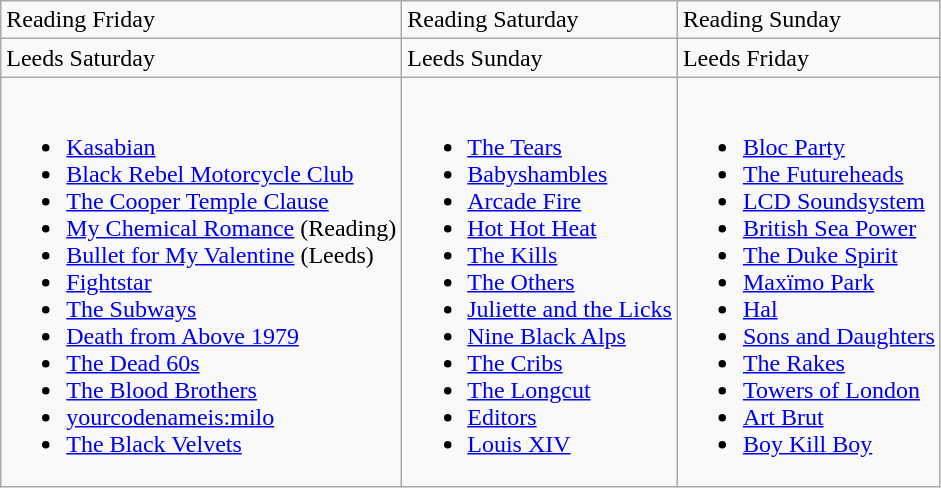<table class="wikitable">
<tr>
<td>Reading Friday</td>
<td>Reading Saturday</td>
<td>Reading Sunday</td>
</tr>
<tr>
<td>Leeds Saturday</td>
<td>Leeds Sunday</td>
<td>Leeds Friday</td>
</tr>
<tr>
<td><br><ul><li><a href='#'>Kasabian</a></li><li><a href='#'>Black Rebel Motorcycle Club</a></li><li><a href='#'>The Cooper Temple Clause</a></li><li><a href='#'>My Chemical Romance</a> (Reading)</li><li><a href='#'>Bullet for My Valentine</a> (Leeds)</li><li><a href='#'>Fightstar</a></li><li><a href='#'>The Subways</a></li><li><a href='#'>Death from Above 1979</a></li><li><a href='#'>The Dead 60s</a></li><li><a href='#'>The Blood Brothers</a></li><li><a href='#'>yourcodenameis:milo</a></li><li><a href='#'>The Black Velvets</a></li></ul></td>
<td><br><ul><li><a href='#'>The Tears</a></li><li><a href='#'>Babyshambles</a></li><li><a href='#'>Arcade Fire</a></li><li><a href='#'>Hot Hot Heat</a></li><li><a href='#'>The Kills</a></li><li><a href='#'>The Others</a></li><li><a href='#'>Juliette and the Licks</a></li><li><a href='#'>Nine Black Alps</a></li><li><a href='#'>The Cribs</a></li><li><a href='#'>The Longcut</a></li><li><a href='#'>Editors</a></li><li><a href='#'>Louis XIV</a></li></ul></td>
<td><br><ul><li><a href='#'>Bloc Party</a></li><li><a href='#'>The Futureheads</a></li><li><a href='#'>LCD Soundsystem</a></li><li><a href='#'>British Sea Power</a></li><li><a href='#'>The Duke Spirit</a></li><li><a href='#'>Maxïmo Park</a></li><li><a href='#'>Hal</a></li><li><a href='#'>Sons and Daughters</a></li><li><a href='#'>The Rakes</a></li><li><a href='#'>Towers of London</a></li><li><a href='#'>Art Brut</a></li><li><a href='#'>Boy Kill Boy</a></li></ul></td>
</tr>
</table>
